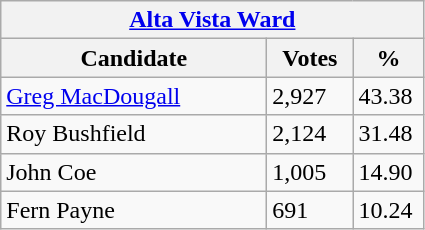<table class="wikitable">
<tr>
<th colspan="3"><a href='#'>Alta Vista Ward</a></th>
</tr>
<tr>
<th style="width: 170px">Candidate</th>
<th style="width: 50px">Votes</th>
<th style="width: 40px">%</th>
</tr>
<tr>
<td><a href='#'>Greg MacDougall</a></td>
<td>2,927</td>
<td>43.38</td>
</tr>
<tr>
<td>Roy Bushfield</td>
<td>2,124</td>
<td>31.48</td>
</tr>
<tr>
<td>John Coe</td>
<td>1,005</td>
<td>14.90</td>
</tr>
<tr>
<td>Fern Payne</td>
<td>691</td>
<td>10.24</td>
</tr>
</table>
